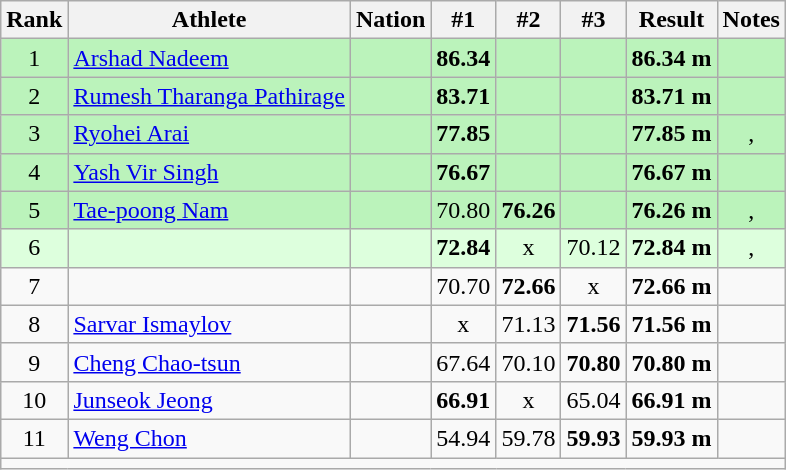<table class="wikitable sortable" style="text-align:center;">
<tr>
<th scope="col" style="width: 10px;">Rank</th>
<th scope="col">Athlete</th>
<th scope="col">Nation</th>
<th scope="col">#1</th>
<th scope="col">#2</th>
<th scope="col">#3</th>
<th scope="col">Result</th>
<th scope="col">Notes</th>
</tr>
<tr bgcolor=bbf3bb>
<td>1</td>
<td align="left"><a href='#'>Arshad Nadeem</a></td>
<td align="left"></td>
<td><strong>86.34</strong></td>
<td></td>
<td></td>
<td><strong>86.34 m</strong></td>
<td></td>
</tr>
<tr bgcolor=bbf3bb>
<td>2</td>
<td align="left"><a href='#'>Rumesh Tharanga Pathirage</a></td>
<td align="left"></td>
<td><strong>83.71</strong></td>
<td></td>
<td></td>
<td><strong>83.71 m</strong></td>
<td></td>
</tr>
<tr bgcolor=bbf3bb>
<td>3</td>
<td align="left"><a href='#'>Ryohei Arai</a></td>
<td align="left"></td>
<td><strong>77.85</strong></td>
<td></td>
<td></td>
<td><strong>77.85 m</strong></td>
<td>, </td>
</tr>
<tr bgcolor=bbf3bb>
<td>4</td>
<td align="left"><a href='#'>Yash Vir Singh</a></td>
<td align="left"></td>
<td><strong>76.67</strong></td>
<td></td>
<td></td>
<td><strong>76.67 m</strong></td>
<td></td>
</tr>
<tr bgcolor=bbf3bb>
<td>5</td>
<td align="left"><a href='#'>Tae-poong Nam</a></td>
<td align="left"></td>
<td>70.80</td>
<td><strong>76.26</strong></td>
<td></td>
<td><strong>76.26 m</strong></td>
<td>, </td>
</tr>
<tr bgcolor=ddffdd>
<td>6</td>
<td align="left"></td>
<td align="left"></td>
<td><strong>72.84</strong></td>
<td>x</td>
<td>70.12</td>
<td><strong>72.84 m</strong></td>
<td>, </td>
</tr>
<tr>
<td>7</td>
<td align="left"></td>
<td align="left"></td>
<td>70.70</td>
<td><strong>72.66</strong></td>
<td>x</td>
<td><strong>72.66 m</strong></td>
<td></td>
</tr>
<tr>
<td>8</td>
<td align="left"><a href='#'>Sarvar Ismaylov</a></td>
<td align="left"></td>
<td>x</td>
<td>71.13</td>
<td><strong>71.56</strong></td>
<td><strong>71.56 m</strong></td>
<td></td>
</tr>
<tr>
<td>9</td>
<td align="left"><a href='#'>Cheng Chao-tsun</a></td>
<td align="left"></td>
<td>67.64</td>
<td>70.10</td>
<td><strong>70.80</strong></td>
<td><strong>70.80 m</strong></td>
<td></td>
</tr>
<tr>
<td>10</td>
<td align="left"><a href='#'>Junseok Jeong</a></td>
<td align="left"></td>
<td><strong>66.91</strong></td>
<td>x</td>
<td>65.04</td>
<td><strong>66.91 m</strong></td>
<td></td>
</tr>
<tr>
<td>11</td>
<td align="left"><a href='#'>Weng Chon</a></td>
<td align="left"></td>
<td>54.94</td>
<td>59.78</td>
<td><strong>59.93</strong></td>
<td><strong>59.93 m</strong></td>
<td></td>
</tr>
<tr class="sortbottom">
<td colspan="8"></td>
</tr>
</table>
